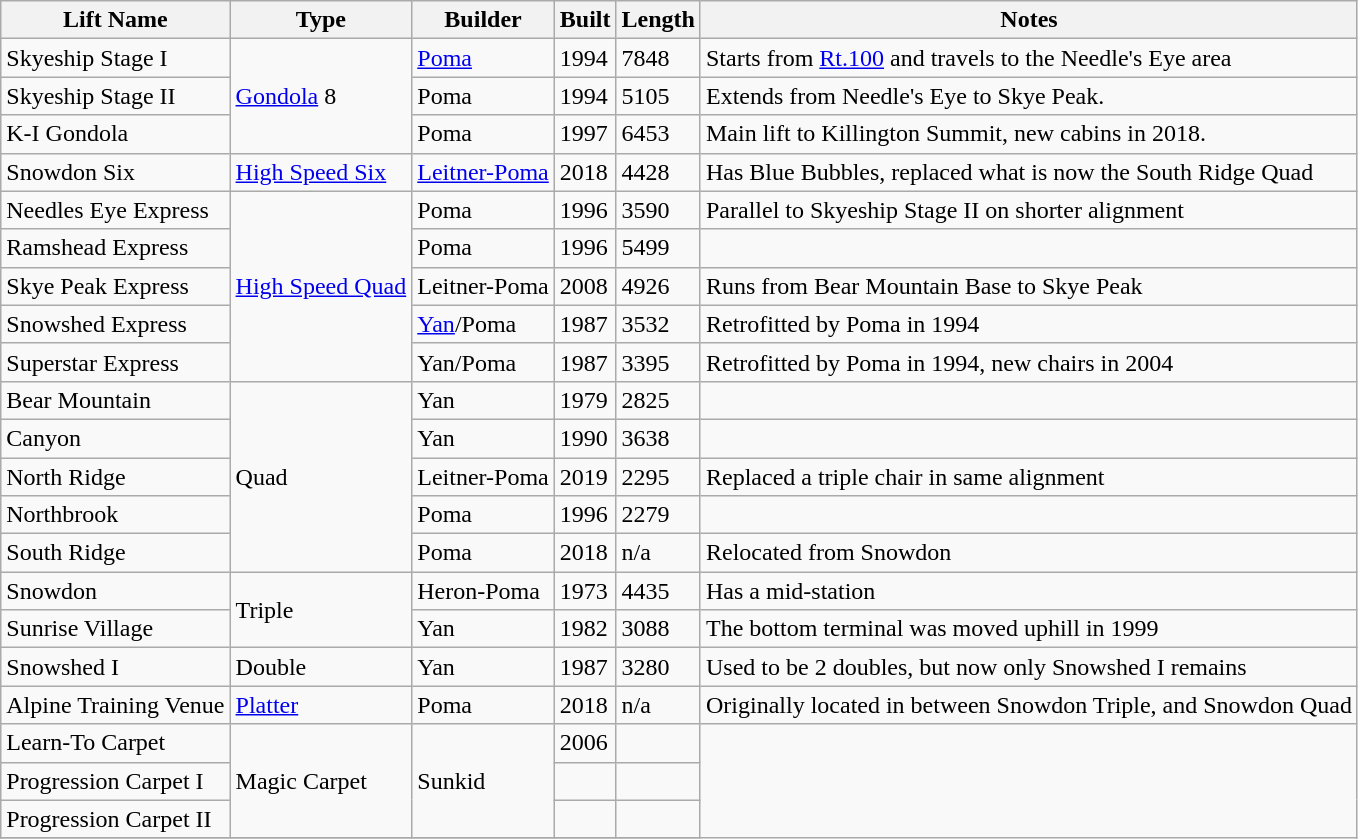<table class="wikitable">
<tr>
<th>Lift Name</th>
<th>Type</th>
<th>Builder</th>
<th>Built</th>
<th>Length<br></th>
<th>Notes</th>
</tr>
<tr>
<td>Skyeship Stage I</td>
<td rowspan="3"><a href='#'>Gondola</a> 8</td>
<td><a href='#'>Poma</a></td>
<td>1994</td>
<td>7848</td>
<td>Starts from <a href='#'>Rt.100</a> and travels to the Needle's Eye area</td>
</tr>
<tr>
<td>Skyeship Stage II</td>
<td>Poma</td>
<td>1994</td>
<td>5105</td>
<td>Extends from Needle's Eye to Skye Peak.</td>
</tr>
<tr>
<td>K-I Gondola</td>
<td>Poma</td>
<td>1997</td>
<td>6453</td>
<td>Main lift to Killington Summit, new cabins in 2018.</td>
</tr>
<tr>
<td>Snowdon Six</td>
<td><a href='#'>High Speed Six</a></td>
<td><a href='#'>Leitner-Poma</a></td>
<td>2018</td>
<td>4428</td>
<td>Has Blue Bubbles, replaced what is now the South Ridge Quad</td>
</tr>
<tr>
<td>Needles Eye Express</td>
<td rowspan="5"><a href='#'>High Speed Quad</a></td>
<td>Poma</td>
<td>1996</td>
<td>3590</td>
<td>Parallel to Skyeship Stage II on shorter alignment</td>
</tr>
<tr>
<td>Ramshead Express</td>
<td>Poma</td>
<td>1996</td>
<td>5499</td>
<td></td>
</tr>
<tr>
<td>Skye Peak Express</td>
<td>Leitner-Poma</td>
<td>2008</td>
<td>4926</td>
<td>Runs from Bear Mountain Base to Skye Peak</td>
</tr>
<tr>
<td>Snowshed Express</td>
<td><a href='#'>Yan</a>/Poma</td>
<td>1987</td>
<td>3532</td>
<td>Retrofitted by Poma in 1994</td>
</tr>
<tr>
<td>Superstar Express</td>
<td>Yan/Poma</td>
<td>1987</td>
<td>3395</td>
<td>Retrofitted by Poma in 1994, new chairs in 2004</td>
</tr>
<tr>
<td>Bear Mountain</td>
<td rowspan="5">Quad</td>
<td>Yan</td>
<td>1979</td>
<td>2825</td>
<td></td>
</tr>
<tr>
<td>Canyon</td>
<td>Yan</td>
<td>1990</td>
<td>3638</td>
<td></td>
</tr>
<tr>
<td>North Ridge</td>
<td>Leitner-Poma</td>
<td>2019</td>
<td>2295</td>
<td>Replaced a triple chair in same alignment</td>
</tr>
<tr>
<td>Northbrook</td>
<td>Poma</td>
<td>1996</td>
<td>2279</td>
<td></td>
</tr>
<tr>
<td>South Ridge</td>
<td>Poma</td>
<td>2018</td>
<td>n/a</td>
<td>Relocated from Snowdon</td>
</tr>
<tr>
<td>Snowdon</td>
<td rowspan="2">Triple</td>
<td>Heron-Poma</td>
<td>1973</td>
<td>4435</td>
<td>Has a mid-station</td>
</tr>
<tr>
<td>Sunrise Village</td>
<td>Yan</td>
<td>1982</td>
<td>3088</td>
<td>The bottom terminal was moved uphill in 1999</td>
</tr>
<tr>
<td>Snowshed I</td>
<td>Double</td>
<td>Yan</td>
<td>1987</td>
<td>3280</td>
<td>Used to be 2 doubles, but now only Snowshed I remains</td>
</tr>
<tr>
<td>Alpine Training Venue</td>
<td><a href='#'>Platter</a></td>
<td>Poma</td>
<td>2018</td>
<td>n/a</td>
<td>Originally located in between Snowdon Triple, and Snowdon Quad</td>
</tr>
<tr>
<td>Learn-To Carpet</td>
<td rowspan="3">Magic Carpet</td>
<td rowspan="3">Sunkid</td>
<td>2006</td>
<td></td>
</tr>
<tr>
<td>Progression Carpet I</td>
<td></td>
<td></td>
</tr>
<tr>
<td>Progression Carpet II</td>
<td></td>
<td></td>
</tr>
<tr>
</tr>
</table>
